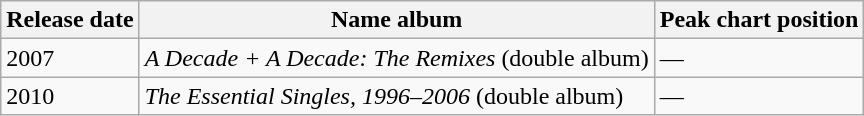<table class="wikitable">
<tr>
<th>Release date</th>
<th>Name album</th>
<th>Peak chart position</th>
</tr>
<tr>
<td>2007</td>
<td><em>A Decade + A Decade: The Remixes</em> (double album)</td>
<td>—</td>
</tr>
<tr>
<td>2010</td>
<td><em>The Essential Singles, 1996–2006</em> (double album)</td>
<td>—</td>
</tr>
</table>
